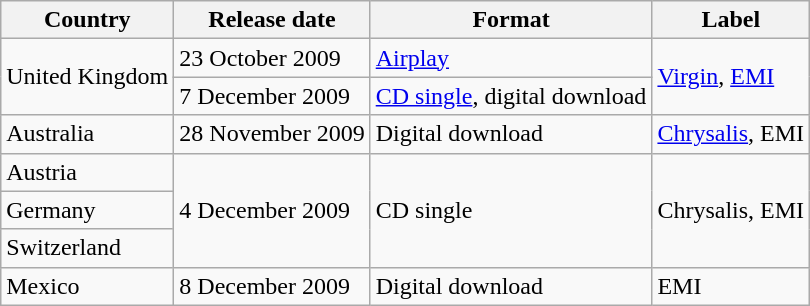<table class="wikitable">
<tr>
<th>Country</th>
<th>Release date</th>
<th>Format</th>
<th>Label</th>
</tr>
<tr>
<td rowspan="2">United Kingdom</td>
<td>23 October 2009</td>
<td><a href='#'>Airplay</a></td>
<td rowspan="2"><a href='#'>Virgin</a>, <a href='#'>EMI</a></td>
</tr>
<tr>
<td>7 December 2009</td>
<td><a href='#'>CD single</a>, digital download</td>
</tr>
<tr>
<td>Australia</td>
<td>28 November 2009</td>
<td>Digital download</td>
<td><a href='#'>Chrysalis</a>, EMI</td>
</tr>
<tr>
<td>Austria</td>
<td rowspan="3">4 December 2009</td>
<td rowspan="3">CD single</td>
<td rowspan="3">Chrysalis, EMI</td>
</tr>
<tr>
<td>Germany</td>
</tr>
<tr>
<td>Switzerland</td>
</tr>
<tr>
<td>Mexico</td>
<td>8 December 2009</td>
<td>Digital download</td>
<td>EMI</td>
</tr>
</table>
